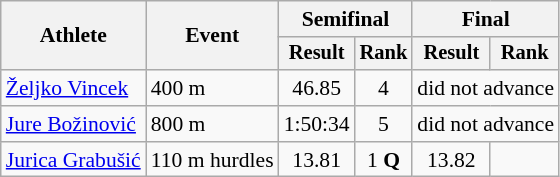<table class="wikitable" style="font-size:90%">
<tr>
<th rowspan="2">Athlete</th>
<th rowspan="2">Event</th>
<th colspan="2">Semifinal</th>
<th colspan="2">Final</th>
</tr>
<tr style="font-size:95%">
<th>Result</th>
<th>Rank</th>
<th>Result</th>
<th>Rank</th>
</tr>
<tr align=center>
<td align=left><a href='#'>Željko Vincek</a></td>
<td align=left>400 m</td>
<td>46.85</td>
<td>4</td>
<td colspan=2>did not advance</td>
</tr>
<tr align=center>
<td align=left><a href='#'>Jure Božinović</a></td>
<td align=left>800 m</td>
<td>1:50:34</td>
<td>5</td>
<td colspan=2>did not advance</td>
</tr>
<tr align=center>
<td align=left><a href='#'>Jurica Grabušić</a></td>
<td align=left>110 m hurdles</td>
<td>13.81</td>
<td>1 <strong>Q</strong></td>
<td>13.82</td>
<td></td>
</tr>
</table>
